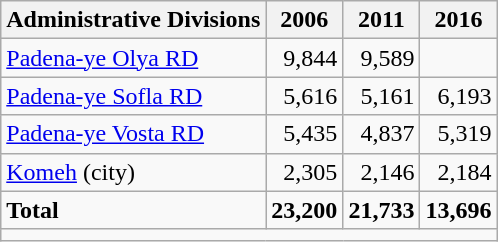<table class="wikitable">
<tr>
<th>Administrative Divisions</th>
<th>2006</th>
<th>2011</th>
<th>2016</th>
</tr>
<tr>
<td><a href='#'>Padena-ye Olya RD</a></td>
<td style="text-align: right;">9,844</td>
<td style="text-align: right;">9,589</td>
<td style="text-align: right;"></td>
</tr>
<tr>
<td><a href='#'>Padena-ye Sofla RD</a></td>
<td style="text-align: right;">5,616</td>
<td style="text-align: right;">5,161</td>
<td style="text-align: right;">6,193</td>
</tr>
<tr>
<td><a href='#'>Padena-ye Vosta RD</a></td>
<td style="text-align: right;">5,435</td>
<td style="text-align: right;">4,837</td>
<td style="text-align: right;">5,319</td>
</tr>
<tr>
<td><a href='#'>Komeh</a> (city)</td>
<td style="text-align: right;">2,305</td>
<td style="text-align: right;">2,146</td>
<td style="text-align: right;">2,184</td>
</tr>
<tr>
<td><strong>Total</strong></td>
<td style="text-align: right;"><strong>23,200</strong></td>
<td style="text-align: right;"><strong>21,733</strong></td>
<td style="text-align: right;"><strong>13,696</strong></td>
</tr>
<tr>
<td colspan=4></td>
</tr>
</table>
